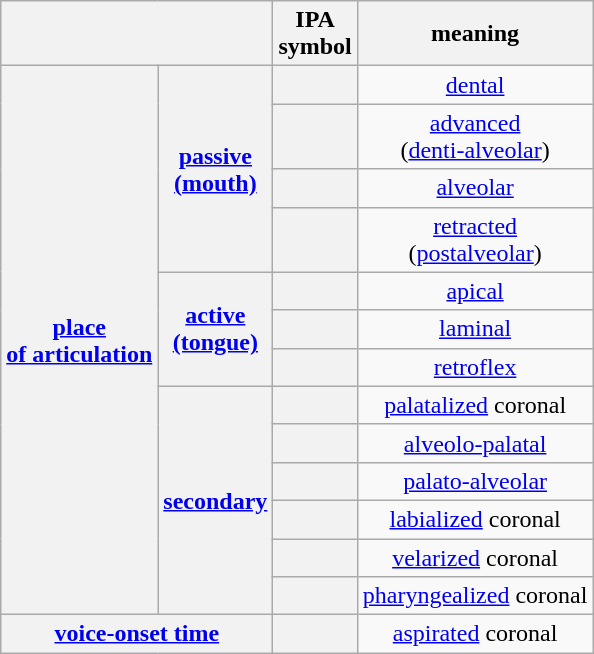<table class="wikitable" style="text-align: center;">
<tr>
<th colspan="2"></th>
<th>IPA<br>symbol</th>
<th>meaning</th>
</tr>
<tr>
<th rowspan="13"><a href='#'>place<br>of articulation</a></th>
<th rowspan="4"><a href='#'>passive<br>(mouth)</a></th>
<th></th>
<td><a href='#'>dental</a></td>
</tr>
<tr>
<th></th>
<td><a href='#'>advanced</a><br>(<a href='#'>denti-alveolar</a>)</td>
</tr>
<tr>
<th></th>
<td><a href='#'>alveolar</a></td>
</tr>
<tr>
<th></th>
<td><a href='#'>retracted</a><br>(<a href='#'>postalveolar</a>)</td>
</tr>
<tr>
<th rowspan="3"><a href='#'>active<br>(tongue)</a></th>
<th></th>
<td><a href='#'>apical</a></td>
</tr>
<tr>
<th></th>
<td><a href='#'>laminal</a></td>
</tr>
<tr>
<th></th>
<td><a href='#'>retroflex</a></td>
</tr>
<tr>
<th rowspan="6"><a href='#'>secondary</a></th>
<th></th>
<td><a href='#'>palatalized</a> coronal</td>
</tr>
<tr>
<th></th>
<td><a href='#'>alveolo-palatal</a></td>
</tr>
<tr>
<th></th>
<td><a href='#'>palato-alveolar</a></td>
</tr>
<tr>
<th></th>
<td><a href='#'>labialized</a> coronal</td>
</tr>
<tr>
<th></th>
<td><a href='#'>velarized</a> coronal</td>
</tr>
<tr>
<th></th>
<td><a href='#'>pharyngealized</a> coronal</td>
</tr>
<tr>
<th colspan="2"><a href='#'>voice-onset time</a></th>
<th></th>
<td><a href='#'>aspirated</a> coronal<br></td>
</tr>
</table>
